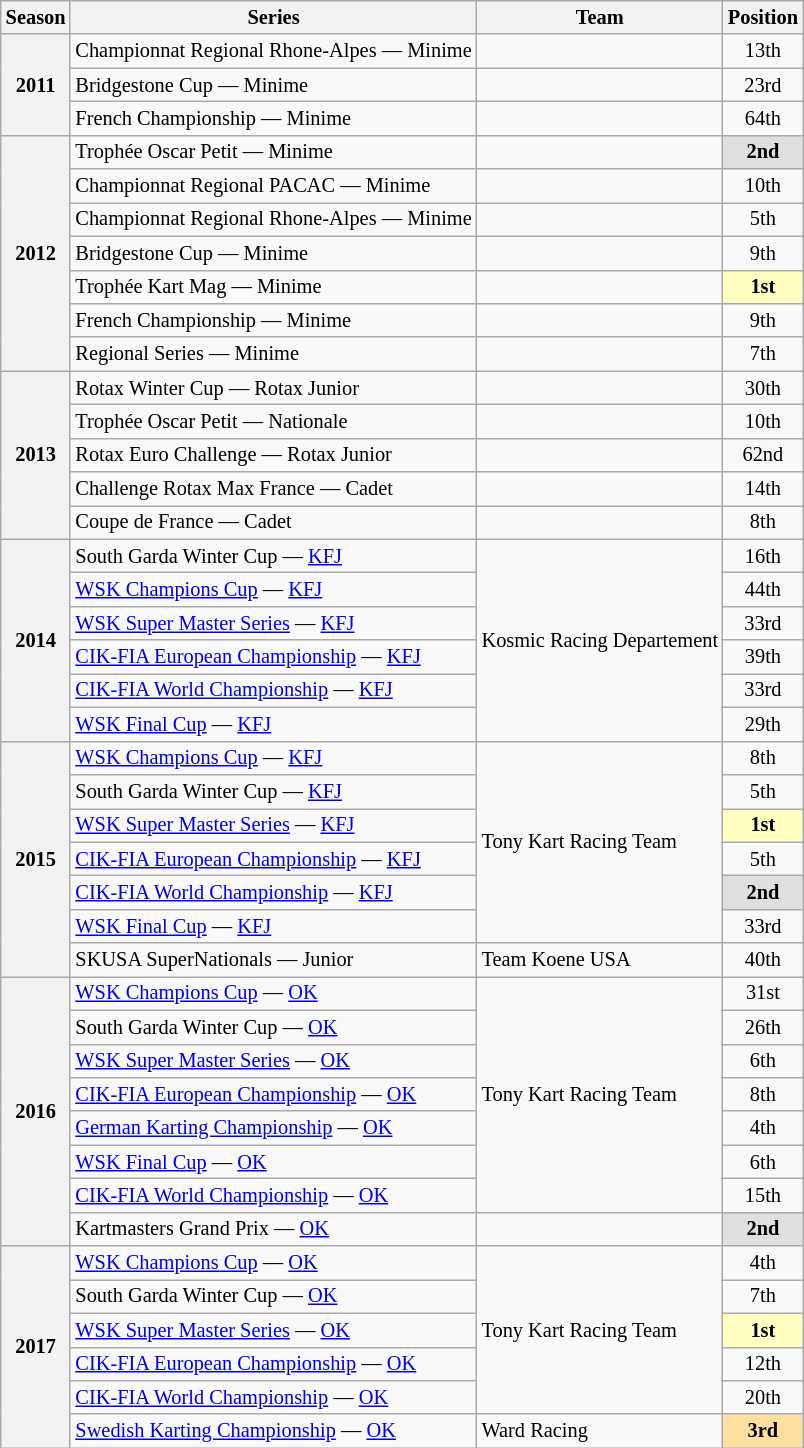<table class="wikitable" style="font-size: 85%; text-align:center">
<tr>
<th>Season</th>
<th>Series</th>
<th>Team</th>
<th>Position</th>
</tr>
<tr>
<th rowspan="3">2011</th>
<td align="left">Championnat Regional Rhone-Alpes — Minime</td>
<td align="left"></td>
<td>13th</td>
</tr>
<tr>
<td align="left">Bridgestone Cup — Minime</td>
<td align="left"></td>
<td>23rd</td>
</tr>
<tr>
<td align="left">French Championship — Minime</td>
<td align="left"></td>
<td>64th</td>
</tr>
<tr>
<th rowspan="7">2012</th>
<td align="left">Trophée Oscar Petit — Minime</td>
<td align="left"></td>
<td style="background:#DFDFDF;"><strong>2nd</strong></td>
</tr>
<tr>
<td align="left">Championnat Regional PACAC — Minime</td>
<td align="left"></td>
<td>10th</td>
</tr>
<tr>
<td align="left">Championnat Regional Rhone-Alpes — Minime</td>
<td align="left"></td>
<td>5th</td>
</tr>
<tr>
<td align="left">Bridgestone Cup — Minime</td>
<td align="left"></td>
<td>9th</td>
</tr>
<tr>
<td align="left">Trophée Kart Mag — Minime</td>
<td align="left"></td>
<td style="background:#FFFFBF;"><strong>1st</strong></td>
</tr>
<tr>
<td align="left">French Championship — Minime</td>
<td align="left"></td>
<td>9th</td>
</tr>
<tr>
<td align="left">Regional Series — Minime</td>
<td align="left"></td>
<td>7th</td>
</tr>
<tr>
<th rowspan="5">2013</th>
<td align="left">Rotax Winter Cup — Rotax Junior</td>
<td align="left"></td>
<td>30th</td>
</tr>
<tr>
<td align="left">Trophée Oscar Petit — Nationale</td>
<td align="left"></td>
<td>10th</td>
</tr>
<tr>
<td align="left">Rotax Euro Challenge — Rotax Junior</td>
<td align="left"></td>
<td>62nd</td>
</tr>
<tr>
<td align="left">Challenge Rotax Max France — Cadet</td>
<td align="left"></td>
<td>14th</td>
</tr>
<tr>
<td align="left">Coupe de France — Cadet</td>
<td align="left"></td>
<td>8th</td>
</tr>
<tr>
<th rowspan="6">2014</th>
<td align="left">South Garda Winter Cup — <a href='#'>KFJ</a></td>
<td rowspan="6" align="left">Kosmic Racing Departement</td>
<td>16th</td>
</tr>
<tr>
<td align="left"><a href='#'>WSK Champions Cup</a> — <a href='#'>KFJ</a></td>
<td>44th</td>
</tr>
<tr>
<td align="left"><a href='#'>WSK Super Master Series</a> — <a href='#'>KFJ</a></td>
<td>33rd</td>
</tr>
<tr>
<td align="left"><a href='#'>CIK-FIA European Championship</a> — <a href='#'>KFJ</a></td>
<td>39th</td>
</tr>
<tr>
<td align="left"><a href='#'>CIK-FIA World Championship</a> — <a href='#'>KFJ</a></td>
<td>33rd</td>
</tr>
<tr>
<td align="left"><a href='#'>WSK Final Cup</a> — <a href='#'>KFJ</a></td>
<td>29th</td>
</tr>
<tr>
<th rowspan="7">2015</th>
<td align="left"><a href='#'>WSK Champions Cup</a> — <a href='#'>KFJ</a></td>
<td rowspan="6" align="left">Tony Kart Racing Team</td>
<td>8th</td>
</tr>
<tr>
<td align="left">South Garda Winter Cup — <a href='#'>KFJ</a></td>
<td>5th</td>
</tr>
<tr>
<td align="left"><a href='#'>WSK Super Master Series</a> — <a href='#'>KFJ</a></td>
<td style="background:#FFFFBF;"><strong>1st</strong></td>
</tr>
<tr>
<td align="left"><a href='#'>CIK-FIA European Championship</a> — <a href='#'>KFJ</a></td>
<td>5th</td>
</tr>
<tr>
<td align="left"><a href='#'>CIK-FIA World Championship</a> — <a href='#'>KFJ</a></td>
<td style="background:#DFDFDF;"><strong>2nd</strong></td>
</tr>
<tr>
<td align="left"><a href='#'>WSK Final Cup</a> — <a href='#'>KFJ</a></td>
<td>33rd</td>
</tr>
<tr>
<td align="left">SKUSA SuperNationals — Junior</td>
<td align="left">Team Koene USA</td>
<td>40th</td>
</tr>
<tr>
<th rowspan="8">2016</th>
<td align="left"><a href='#'>WSK Champions Cup</a> — <a href='#'>OK</a></td>
<td rowspan="7" align="left">Tony Kart Racing Team</td>
<td>31st</td>
</tr>
<tr>
<td align="left">South Garda Winter Cup — <a href='#'>OK</a></td>
<td>26th</td>
</tr>
<tr>
<td align="left"><a href='#'>WSK Super Master Series</a> — <a href='#'>OK</a></td>
<td>6th</td>
</tr>
<tr>
<td align="left"><a href='#'>CIK-FIA European Championship</a> — <a href='#'>OK</a></td>
<td>8th</td>
</tr>
<tr>
<td align="left"><a href='#'>German Karting Championship</a> — <a href='#'>OK</a></td>
<td>4th</td>
</tr>
<tr>
<td align="left"><a href='#'>WSK Final Cup</a> — <a href='#'>OK</a></td>
<td>6th</td>
</tr>
<tr>
<td align="left"><a href='#'>CIK-FIA World Championship</a> — <a href='#'>OK</a></td>
<td>15th</td>
</tr>
<tr>
<td align="left">Kartmasters Grand Prix — <a href='#'>OK</a></td>
<td></td>
<td style="background:#DFDFDF;"><strong>2nd</strong></td>
</tr>
<tr>
<th rowspan="6">2017</th>
<td align="left"><a href='#'>WSK Champions Cup</a> — <a href='#'>OK</a></td>
<td rowspan="5" align="left">Tony Kart Racing Team</td>
<td>4th</td>
</tr>
<tr>
<td align="left">South Garda Winter Cup — <a href='#'>OK</a></td>
<td>7th</td>
</tr>
<tr>
<td align="left"><a href='#'>WSK Super Master Series</a> — <a href='#'>OK</a></td>
<td style="background:#FFFFBF;"><strong>1st</strong></td>
</tr>
<tr>
<td align="left"><a href='#'>CIK-FIA European Championship</a> — <a href='#'>OK</a></td>
<td>12th</td>
</tr>
<tr>
<td align="left"><a href='#'>CIK-FIA World Championship</a> — <a href='#'>OK</a></td>
<td>20th</td>
</tr>
<tr>
<td align="left"><a href='#'>Swedish Karting Championship</a> — <a href='#'>OK</a></td>
<td align="left">Ward Racing</td>
<td style="background:#FFDF9F;"><strong>3rd</strong></td>
</tr>
</table>
